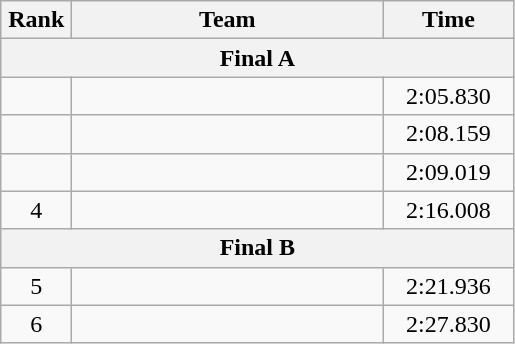<table class=wikitable style="text-align:center">
<tr>
<th width=40>Rank</th>
<th width=200>Team</th>
<th width=80>Time</th>
</tr>
<tr>
<th colspan=3>Final A</th>
</tr>
<tr>
<td></td>
<td align=left></td>
<td>2:05.830</td>
</tr>
<tr>
<td></td>
<td align=left></td>
<td>2:08.159</td>
</tr>
<tr>
<td></td>
<td align=left></td>
<td>2:09.019</td>
</tr>
<tr>
<td>4</td>
<td align=left></td>
<td>2:16.008</td>
</tr>
<tr>
<th colspan=3>Final B</th>
</tr>
<tr>
<td>5</td>
<td align=left></td>
<td>2:21.936</td>
</tr>
<tr>
<td>6</td>
<td align=left></td>
<td>2:27.830</td>
</tr>
</table>
